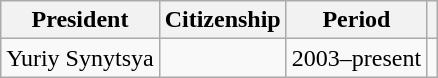<table class="wikitable">
<tr>
<th>President</th>
<th>Citizenship</th>
<th>Period</th>
<th></th>
</tr>
<tr>
<td>Yuriy Synytsya</td>
<td></td>
<td>2003–present</td>
<td></td>
</tr>
</table>
